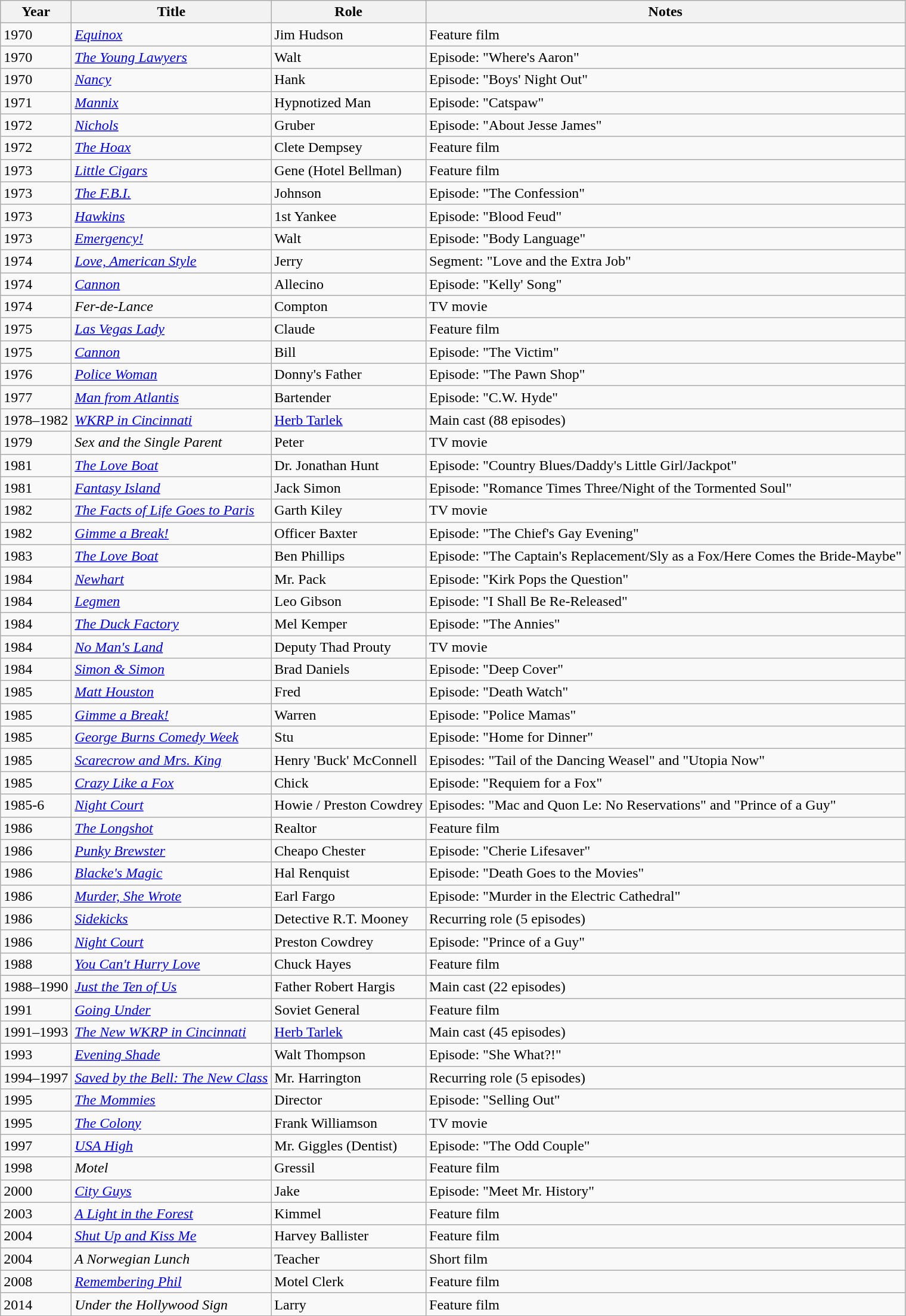<table class="wikitable">
<tr>
<th>Year</th>
<th>Title</th>
<th>Role</th>
<th>Notes</th>
</tr>
<tr>
<td>1970</td>
<td><em><a href='#'>Equinox</a></em></td>
<td>Jim Hudson</td>
<td>Feature film</td>
</tr>
<tr>
<td>1970</td>
<td><em><a href='#'>The Young Lawyers</a></em></td>
<td>Walt</td>
<td>Episode: "Where's Aaron"</td>
</tr>
<tr>
<td>1970</td>
<td><em><a href='#'>Nancy</a></em></td>
<td>Hank</td>
<td>Episode: "Boys' Night Out"</td>
</tr>
<tr>
<td>1971</td>
<td><em><a href='#'>Mannix</a></em></td>
<td>Hypnotized Man</td>
<td>Episode: "Catspaw"</td>
</tr>
<tr>
<td>1972</td>
<td><em><a href='#'>Nichols</a></em></td>
<td>Gruber</td>
<td>Episode: "About Jesse James"</td>
</tr>
<tr>
<td>1972</td>
<td><em><a href='#'>The Hoax</a></em></td>
<td>Clete Dempsey</td>
<td>Feature film</td>
</tr>
<tr>
<td>1973</td>
<td><em><a href='#'>Little Cigars</a></em></td>
<td>Gene (Hotel Bellman)</td>
<td>Feature film</td>
</tr>
<tr>
<td>1973</td>
<td><em><a href='#'>The F.B.I.</a></em></td>
<td>Johnson</td>
<td>Episode: "The Confession"</td>
</tr>
<tr>
<td>1973</td>
<td><em><a href='#'>Hawkins</a></em></td>
<td>1st Yankee</td>
<td>Episode: "Blood Feud"</td>
</tr>
<tr>
<td>1973</td>
<td><em><a href='#'>Emergency!</a></em></td>
<td>Walt</td>
<td>Episode: "Body Language"</td>
</tr>
<tr>
<td>1974</td>
<td><em><a href='#'>Love, American Style</a></em></td>
<td>Jerry</td>
<td>Segment: "Love and the Extra Job"</td>
</tr>
<tr>
<td>1974</td>
<td><em><a href='#'>Cannon</a></em></td>
<td>Allecino</td>
<td>Episode: "Kelly' Song"</td>
</tr>
<tr>
<td>1974</td>
<td><em>Fer-de-Lance</em></td>
<td>Compton</td>
<td>TV movie</td>
</tr>
<tr>
<td>1975</td>
<td><em><a href='#'>Las Vegas Lady</a></em></td>
<td>Claude</td>
<td>Feature film</td>
</tr>
<tr>
<td>1975</td>
<td><em><a href='#'>Cannon</a></em></td>
<td>Bill</td>
<td>Episode: "The Victim"</td>
</tr>
<tr>
<td>1976</td>
<td><em><a href='#'>Police Woman</a></em></td>
<td>Donny's Father</td>
<td>Episode: "The Pawn Shop"</td>
</tr>
<tr>
<td>1977</td>
<td><em><a href='#'>Man from Atlantis</a></em></td>
<td>Bartender</td>
<td>Episode: "C.W. Hyde"</td>
</tr>
<tr>
<td>1978–1982</td>
<td><em><a href='#'>WKRP in Cincinnati</a></em></td>
<td><a href='#'>Herb Tarlek</a></td>
<td>Main cast (88 episodes)</td>
</tr>
<tr>
<td>1979</td>
<td><em>Sex and the Single Parent</em></td>
<td>Peter</td>
<td>TV movie</td>
</tr>
<tr>
<td>1981</td>
<td><em><a href='#'>The Love Boat</a></em></td>
<td>Dr. Jonathan Hunt</td>
<td>Episode: "Country Blues/Daddy's Little Girl/Jackpot"</td>
</tr>
<tr>
<td>1981</td>
<td><em><a href='#'>Fantasy Island</a></em></td>
<td>Jack Simon</td>
<td>Episode: "Romance Times Three/Night of the Tormented Soul"</td>
</tr>
<tr>
<td>1982</td>
<td><em><a href='#'>The Facts of Life Goes to Paris</a></em></td>
<td>Garth Kiley</td>
<td>TV movie</td>
</tr>
<tr>
<td>1982</td>
<td><em><a href='#'>Gimme a Break!</a></em></td>
<td>Officer Baxter</td>
<td>Episode: "The Chief's Gay Evening"</td>
</tr>
<tr>
<td>1983</td>
<td><em><a href='#'>The Love Boat</a></em></td>
<td>Ben Phillips</td>
<td>Episode: "The Captain's Replacement/Sly as a Fox/Here Comes the Bride-Maybe"</td>
</tr>
<tr>
<td>1984</td>
<td><em><a href='#'>Newhart</a></em></td>
<td>Mr. Pack</td>
<td>Episode: "Kirk Pops the Question"</td>
</tr>
<tr>
<td>1984</td>
<td><em><a href='#'>Legmen</a></em></td>
<td>Leo Gibson</td>
<td>Episode: "I Shall Be Re-Released"</td>
</tr>
<tr>
<td>1984</td>
<td><em><a href='#'>The Duck Factory</a></em></td>
<td>Mel Kemper</td>
<td>Episode: "The Annies"</td>
</tr>
<tr>
<td>1984</td>
<td><em><a href='#'>No Man's Land</a></em></td>
<td>Deputy Thad Prouty</td>
<td>TV movie</td>
</tr>
<tr>
<td>1984</td>
<td><em><a href='#'>Simon & Simon</a></em></td>
<td>Brad Daniels</td>
<td>Episode: "Deep Cover"</td>
</tr>
<tr>
<td>1985</td>
<td><em><a href='#'>Matt Houston</a></em></td>
<td>Fred</td>
<td>Episode: "Death Watch"</td>
</tr>
<tr>
<td>1985</td>
<td><em><a href='#'>Gimme a Break!</a></em></td>
<td>Warren</td>
<td>Episode: "Police Mamas"</td>
</tr>
<tr>
<td>1985</td>
<td><em><a href='#'>George Burns Comedy Week</a></em></td>
<td>Stu</td>
<td>Episode: "Home for Dinner"</td>
</tr>
<tr>
<td>1985</td>
<td><em><a href='#'>Scarecrow and Mrs. King</a></em></td>
<td>Henry 'Buck' McConnell</td>
<td>Episodes: "Tail of the Dancing Weasel" and "Utopia Now"</td>
</tr>
<tr>
<td>1985</td>
<td><em><a href='#'>Crazy Like a Fox</a></em></td>
<td>Chick</td>
<td>Episode: "Requiem for a Fox"</td>
</tr>
<tr>
<td>1985-6</td>
<td><em><a href='#'>Night Court</a></em></td>
<td>Howie / Preston Cowdrey</td>
<td>Episodes: "Mac and Quon Le: No Reservations" and "Prince of a Guy"</td>
</tr>
<tr>
<td>1986</td>
<td><em><a href='#'>The Longshot</a></em></td>
<td>Realtor</td>
<td>Feature film</td>
</tr>
<tr>
<td>1986</td>
<td><em><a href='#'>Punky Brewster</a></em></td>
<td>Cheapo Chester</td>
<td>Episode: "Cherie Lifesaver"</td>
</tr>
<tr>
<td>1986</td>
<td><em><a href='#'>Blacke's Magic</a></em></td>
<td>Hal Renquist</td>
<td>Episode: "Death Goes to the Movies"</td>
</tr>
<tr>
<td>1986</td>
<td><em><a href='#'>Murder, She Wrote</a></em></td>
<td>Earl Fargo</td>
<td>Episode: "Murder in the Electric Cathedral"</td>
</tr>
<tr>
<td>1986</td>
<td><em><a href='#'>Sidekicks</a></em></td>
<td>Detective R.T. Mooney</td>
<td>Recurring role (5 episodes)</td>
</tr>
<tr>
<td>1986</td>
<td><em><a href='#'>Night Court</a></em></td>
<td>Preston Cowdrey</td>
<td>Episode: "Prince of a Guy"</td>
</tr>
<tr>
<td>1988</td>
<td><em><a href='#'>You Can't Hurry Love</a></em></td>
<td>Chuck Hayes</td>
<td>Feature film</td>
</tr>
<tr>
<td>1988–1990</td>
<td><em><a href='#'>Just the Ten of Us</a></em></td>
<td>Father Robert Hargis</td>
<td>Main cast (22 episodes)</td>
</tr>
<tr>
<td>1991</td>
<td><em><a href='#'>Going Under</a></em></td>
<td>Soviet General</td>
<td>Feature film</td>
</tr>
<tr>
<td>1991–1993</td>
<td><em><a href='#'>The New WKRP in Cincinnati</a></em></td>
<td><a href='#'>Herb Tarlek</a></td>
<td>Main cast (45 episodes)</td>
</tr>
<tr>
<td>1993</td>
<td><em><a href='#'>Evening Shade</a></em></td>
<td>Walt Thompson</td>
<td>Episode: "She What?!"</td>
</tr>
<tr>
<td>1994–1997</td>
<td><em><a href='#'>Saved by the Bell: The New Class</a></em></td>
<td>Mr. Harrington</td>
<td>Recurring role (5 episodes)</td>
</tr>
<tr>
<td>1995</td>
<td><em><a href='#'>The Mommies</a></em></td>
<td>Director</td>
<td>Episode: "Selling Out"</td>
</tr>
<tr>
<td>1995</td>
<td><em><a href='#'>The Colony</a></em></td>
<td>Frank Williamson</td>
<td>TV movie</td>
</tr>
<tr>
<td>1997</td>
<td><em><a href='#'>USA High</a></em></td>
<td>Mr. Giggles (Dentist)</td>
<td>Episode: "The Odd Couple"</td>
</tr>
<tr>
<td>1998</td>
<td><em>Motel</em></td>
<td>Gressil</td>
<td>Feature film</td>
</tr>
<tr>
<td>2000</td>
<td><em><a href='#'>City Guys</a></em></td>
<td>Jake</td>
<td>Episode: "Meet Mr. History"</td>
</tr>
<tr>
<td>2003</td>
<td><em><a href='#'>A Light in the Forest</a></em></td>
<td>Kimmel</td>
<td>Feature film</td>
</tr>
<tr>
<td>2004</td>
<td><em><a href='#'>Shut Up and Kiss Me</a></em></td>
<td>Harvey Ballister</td>
<td>Feature film</td>
</tr>
<tr>
<td>2004</td>
<td><em>A Norwegian Lunch</em></td>
<td>Teacher</td>
<td>Short film</td>
</tr>
<tr>
<td>2008</td>
<td><em><a href='#'>Remembering Phil</a></em></td>
<td>Motel Clerk</td>
<td>Feature film</td>
</tr>
<tr>
<td>2014</td>
<td><em>Under the Hollywood Sign</em></td>
<td>Larry</td>
<td>Feature film</td>
</tr>
</table>
